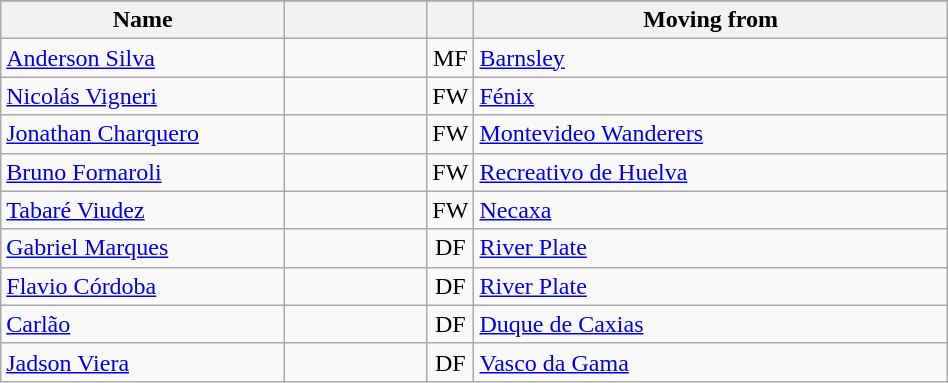<table class="wikitable" style="text-align: center; width:50%">
<tr>
</tr>
<tr>
<th width=30% align="center">Name</th>
<th width=15% align="center"></th>
<th width=5% align="center"></th>
<th width=50% align="center">Moving from</th>
</tr>
<tr>
<td align=left><a href='#'>Anderson Silva</a></td>
<td></td>
<td>MF</td>
<td align=left> <a href='#'>Barnsley</a></td>
</tr>
<tr>
<td align=left><a href='#'>Nicolás Vigneri</a></td>
<td></td>
<td>FW</td>
<td align=left> <a href='#'>Fénix</a></td>
</tr>
<tr>
<td align=left><a href='#'>Jonathan Charquero</a></td>
<td></td>
<td>FW</td>
<td align=left> <a href='#'>Montevideo Wanderers</a></td>
</tr>
<tr>
<td align=left><a href='#'>Bruno Fornaroli</a></td>
<td></td>
<td>FW</td>
<td align=left> <a href='#'>Recreativo de Huelva</a></td>
</tr>
<tr>
<td align=left><a href='#'>Tabaré Viudez</a></td>
<td></td>
<td>FW</td>
<td align=left> <a href='#'>Necaxa</a></td>
</tr>
<tr>
<td align=left><a href='#'>Gabriel Marques</a></td>
<td></td>
<td>DF</td>
<td align=left> <a href='#'>River Plate</a></td>
</tr>
<tr>
<td align=left><a href='#'>Flavio Córdoba</a></td>
<td></td>
<td>DF</td>
<td align=left> <a href='#'>River Plate</a></td>
</tr>
<tr>
<td align=left><a href='#'>Carlão</a></td>
<td></td>
<td>DF</td>
<td align=left> <a href='#'>Duque de Caxias</a></td>
</tr>
<tr>
<td align=left><a href='#'>Jadson Viera</a></td>
<td></td>
<td>DF</td>
<td align=left> <a href='#'>Vasco da Gama</a></td>
</tr>
</table>
